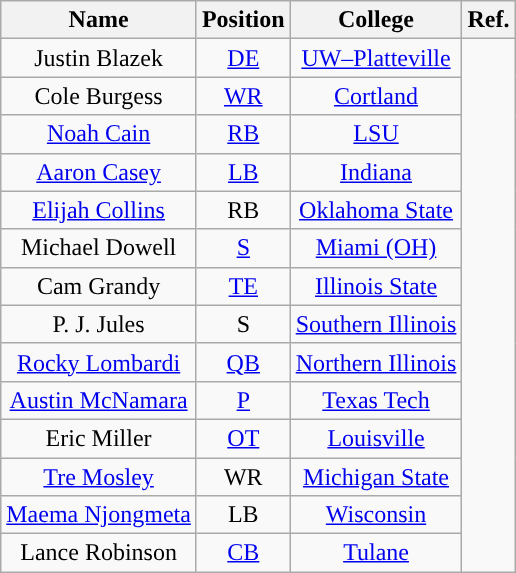<table class="wikitable" style="text-align:center">
<tr>
<th>Name</th>
<th>Position</th>
<th>College</th>
<th>Ref.</th>
</tr>
<tr>
<td>Justin Blazek</td>
<td><a href='#'>DE</a></td>
<td><a href='#'>UW–Platteville</a></td>
<td rowspan="14"></td>
</tr>
<tr>
<td>Cole Burgess</td>
<td><a href='#'>WR</a></td>
<td><a href='#'>Cortland</a></td>
</tr>
<tr>
<td><a href='#'>Noah Cain</a></td>
<td><a href='#'>RB</a></td>
<td><a href='#'>LSU</a></td>
</tr>
<tr>
<td><a href='#'>Aaron Casey</a></td>
<td><a href='#'>LB</a></td>
<td><a href='#'>Indiana</a></td>
</tr>
<tr>
<td><a href='#'>Elijah Collins</a></td>
<td>RB</td>
<td><a href='#'>Oklahoma State</a></td>
</tr>
<tr>
<td>Michael Dowell</td>
<td><a href='#'>S</a></td>
<td><a href='#'>Miami (OH)</a></td>
</tr>
<tr>
<td>Cam Grandy</td>
<td><a href='#'>TE</a></td>
<td><a href='#'>Illinois State</a></td>
</tr>
<tr>
<td>P. J. Jules</td>
<td>S</td>
<td><a href='#'>Southern Illinois</a></td>
</tr>
<tr>
<td><a href='#'>Rocky Lombardi</a></td>
<td><a href='#'>QB</a></td>
<td><a href='#'>Northern Illinois</a></td>
</tr>
<tr>
<td><a href='#'>Austin McNamara</a></td>
<td><a href='#'>P</a></td>
<td><a href='#'>Texas Tech</a></td>
</tr>
<tr>
<td>Eric Miller</td>
<td><a href='#'>OT</a></td>
<td><a href='#'>Louisville</a></td>
</tr>
<tr>
<td><a href='#'>Tre Mosley</a></td>
<td>WR</td>
<td><a href='#'>Michigan State</a></td>
</tr>
<tr>
<td><a href='#'>Maema Njongmeta</a></td>
<td>LB</td>
<td><a href='#'>Wisconsin</a></td>
</tr>
<tr>
<td>Lance Robinson</td>
<td><a href='#'>CB</a></td>
<td><a href='#'>Tulane</a></td>
</tr>
</table>
